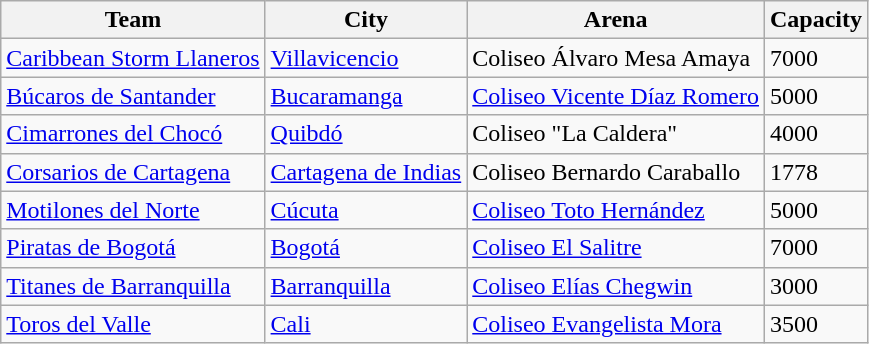<table class="wikitable sortable">
<tr>
<th>Team</th>
<th>City</th>
<th>Arena</th>
<th>Capacity</th>
</tr>
<tr>
<td><a href='#'>Caribbean Storm Llaneros</a></td>
<td><a href='#'>Villavicencio</a></td>
<td>Coliseo Álvaro Mesa Amaya</td>
<td>7000</td>
</tr>
<tr>
<td><a href='#'>Búcaros de Santander</a></td>
<td><a href='#'>Bucaramanga</a></td>
<td><a href='#'>Coliseo Vicente Díaz Romero</a></td>
<td>5000</td>
</tr>
<tr>
<td><a href='#'>Cimarrones del Chocó</a></td>
<td><a href='#'>Quibdó</a></td>
<td>Coliseo "La Caldera"</td>
<td>4000</td>
</tr>
<tr>
<td><a href='#'>Corsarios de Cartagena</a></td>
<td><a href='#'>Cartagena de Indias</a></td>
<td>Coliseo Bernardo Caraballo</td>
<td>1778</td>
</tr>
<tr>
<td><a href='#'>Motilones del Norte</a></td>
<td><a href='#'>Cúcuta</a></td>
<td><a href='#'>Coliseo Toto Hernández</a></td>
<td>5000</td>
</tr>
<tr>
<td><a href='#'>Piratas de Bogotá</a></td>
<td><a href='#'>Bogotá</a></td>
<td><a href='#'>Coliseo El Salitre</a></td>
<td>7000</td>
</tr>
<tr>
<td><a href='#'>Titanes de Barranquilla</a></td>
<td><a href='#'>Barranquilla</a></td>
<td><a href='#'>Coliseo Elías Chegwin</a></td>
<td>3000</td>
</tr>
<tr>
<td><a href='#'>Toros del Valle</a></td>
<td><a href='#'>Cali</a></td>
<td><a href='#'>Coliseo Evangelista Mora</a></td>
<td>3500</td>
</tr>
</table>
